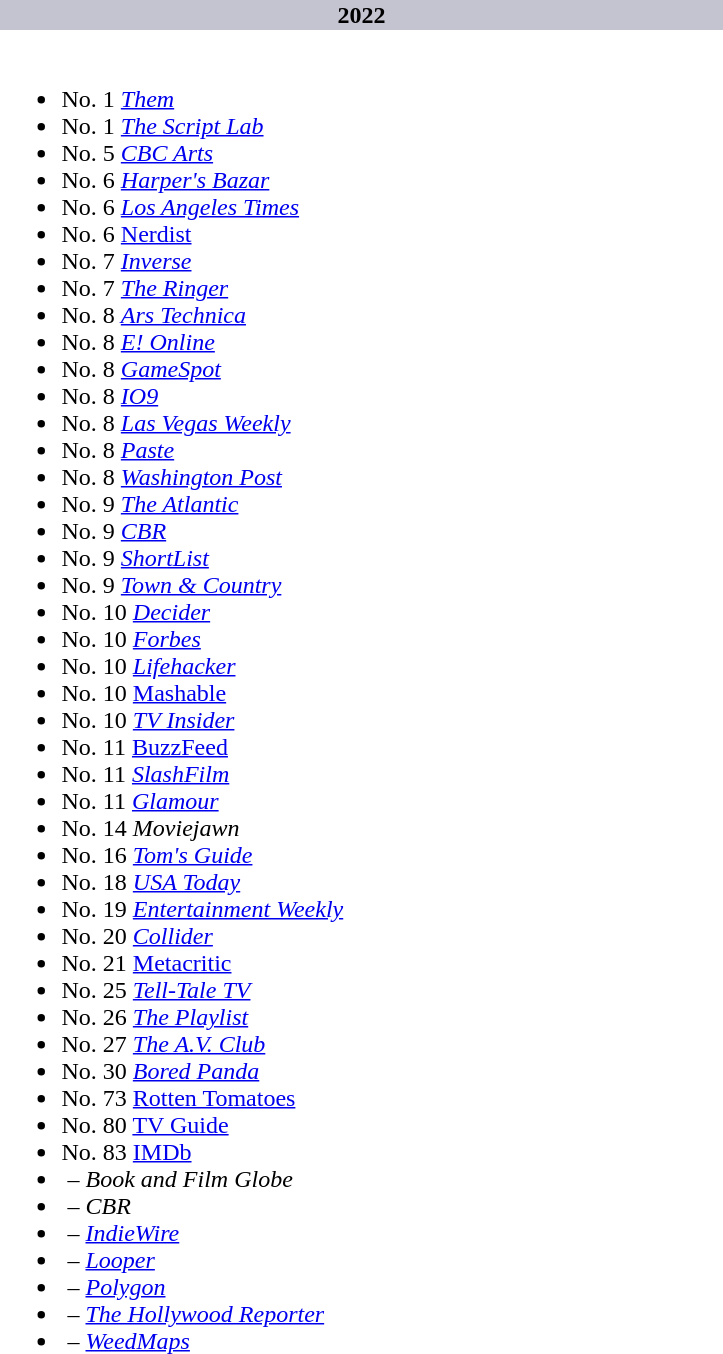<table class="collapsible collapsed">
<tr>
<th style="width:30em; background:#C4C3D0; text-align:center">2022</th>
</tr>
<tr>
<td colspan=><br><ul><li>No. 1 <em><a href='#'>Them</a></em></li><li>No. 1 <em><a href='#'>The Script Lab</a></em></li><li>No. 5 <em><a href='#'>CBC Arts</a></em></li><li>No. 6 <em><a href='#'>Harper's Bazar</a></em></li><li>No. 6 <em><a href='#'>Los Angeles Times</a></em></li><li>No. 6 <a href='#'>Nerdist</a></li><li>No. 7 <em><a href='#'>Inverse</a></em></li><li>No. 7 <em><a href='#'>The Ringer</a></em></li><li>No. 8 <em><a href='#'>Ars Technica</a></em></li><li>No. 8 <em><a href='#'>E! Online</a></em></li><li>No. 8 <em><a href='#'>GameSpot</a></em></li><li>No. 8 <em><a href='#'>IO9</a></em></li><li>No. 8 <em><a href='#'>Las Vegas Weekly</a></em></li><li>No. 8 <em><a href='#'>Paste</a></em></li><li>No. 8 <em><a href='#'>Washington Post</a></em></li><li>No. 9 <em><a href='#'>The Atlantic</a></em></li><li>No. 9 <em><a href='#'>CBR</a></em></li><li>No. 9 <em><a href='#'>ShortList</a></em></li><li>No. 9 <em><a href='#'>Town & Country</a></em></li><li>No. 10 <em><a href='#'>Decider</a></em></li><li>No. 10 <em><a href='#'>Forbes</a></em></li><li>No. 10 <em><a href='#'>Lifehacker</a></em></li><li>No. 10 <a href='#'>Mashable</a></li><li>No. 10 <em><a href='#'>TV Insider</a></em></li><li>No. 11 <a href='#'>BuzzFeed</a></li><li>No. 11 <em><a href='#'>SlashFilm</a></em></li><li>No. 11 <em><a href='#'>Glamour</a></em></li><li>No. 14 <em>Moviejawn</em></li><li>No. 16 <em><a href='#'>Tom's Guide</a></em></li><li>No. 18 <em><a href='#'>USA Today</a></em></li><li>No. 19 <em><a href='#'>Entertainment Weekly</a></em></li><li>No. 20 <em><a href='#'>Collider</a></em></li><li>No. 21 <a href='#'>Metacritic</a></li><li>No. 25 <em><a href='#'>Tell-Tale TV</a></em></li><li>No. 26 <em><a href='#'>The Playlist</a></em></li><li>No. 27 <em><a href='#'>The A.V. Club</a></em></li><li>No. 30 <em><a href='#'>Bored Panda</a></em></li><li>No. 73 <a href='#'>Rotten Tomatoes</a></li><li>No. 80 <a href='#'>TV Guide</a></li><li>No. 83 <a href='#'>IMDb</a></li><li> – <em>Book and Film Globe</em></li><li> – <em>CBR</em></li><li> – <em><a href='#'>IndieWire</a></em></li><li> – <em><a href='#'>Looper</a></em></li><li> – <em><a href='#'>Polygon</a></em></li><li> – <em><a href='#'>The Hollywood Reporter</a></em></li><li> – <em><a href='#'>WeedMaps</a></em></li></ul></td>
</tr>
</table>
